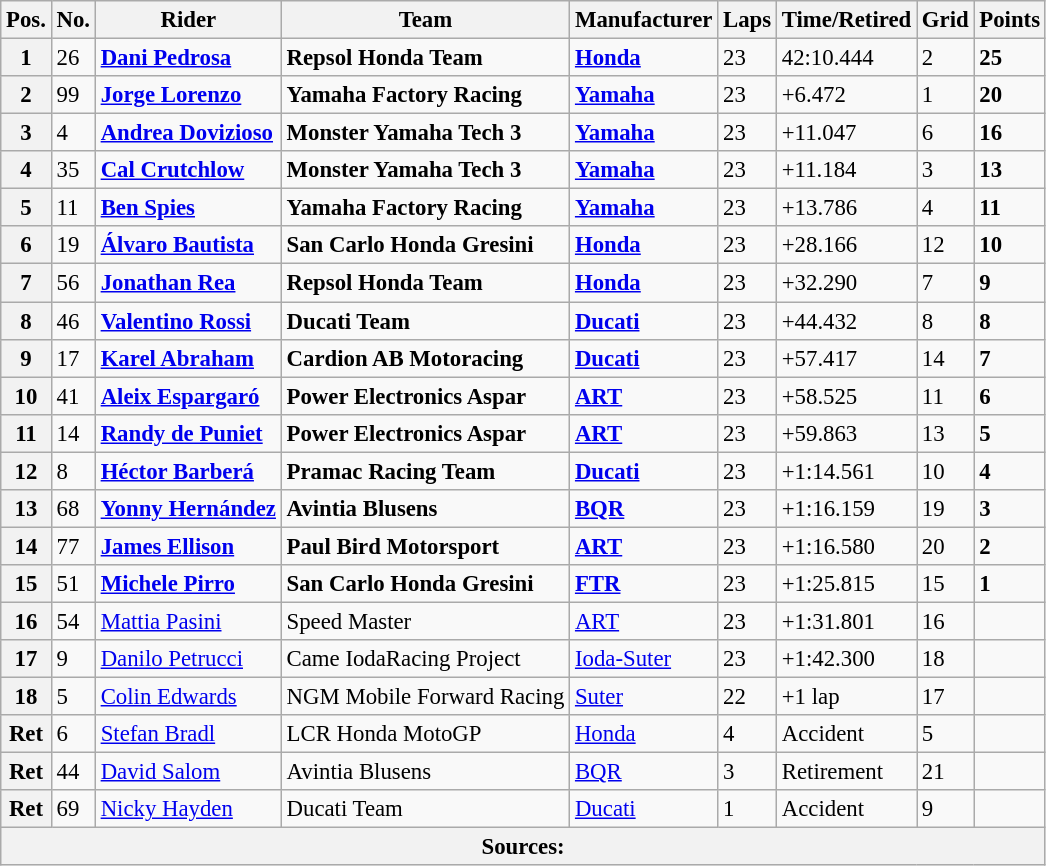<table class="wikitable" style="font-size: 95%;">
<tr>
<th>Pos.</th>
<th>No.</th>
<th>Rider</th>
<th>Team</th>
<th>Manufacturer</th>
<th>Laps</th>
<th>Time/Retired</th>
<th>Grid</th>
<th>Points</th>
</tr>
<tr>
<th>1</th>
<td>26</td>
<td> <strong><a href='#'>Dani Pedrosa</a></strong></td>
<td><strong>Repsol Honda Team</strong></td>
<td><strong><a href='#'>Honda</a></strong></td>
<td>23</td>
<td>42:10.444</td>
<td>2</td>
<td><strong>25</strong></td>
</tr>
<tr>
<th>2</th>
<td>99</td>
<td> <strong><a href='#'>Jorge Lorenzo</a></strong></td>
<td><strong>Yamaha Factory Racing</strong></td>
<td><strong><a href='#'>Yamaha</a></strong></td>
<td>23</td>
<td>+6.472</td>
<td>1</td>
<td><strong>20</strong></td>
</tr>
<tr>
<th>3</th>
<td>4</td>
<td> <strong><a href='#'>Andrea Dovizioso</a></strong></td>
<td><strong>Monster Yamaha Tech 3</strong></td>
<td><strong><a href='#'>Yamaha</a></strong></td>
<td>23</td>
<td>+11.047</td>
<td>6</td>
<td><strong>16</strong></td>
</tr>
<tr>
<th>4</th>
<td>35</td>
<td> <strong><a href='#'>Cal Crutchlow</a></strong></td>
<td><strong>Monster Yamaha Tech 3</strong></td>
<td><strong><a href='#'>Yamaha</a></strong></td>
<td>23</td>
<td>+11.184</td>
<td>3</td>
<td><strong>13</strong></td>
</tr>
<tr>
<th>5</th>
<td>11</td>
<td> <strong><a href='#'>Ben Spies</a></strong></td>
<td><strong>Yamaha Factory Racing</strong></td>
<td><strong><a href='#'>Yamaha</a></strong></td>
<td>23</td>
<td>+13.786</td>
<td>4</td>
<td><strong>11</strong></td>
</tr>
<tr>
<th>6</th>
<td>19</td>
<td> <strong><a href='#'>Álvaro Bautista</a></strong></td>
<td><strong>San Carlo Honda Gresini</strong></td>
<td><strong><a href='#'>Honda</a></strong></td>
<td>23</td>
<td>+28.166</td>
<td>12</td>
<td><strong>10</strong></td>
</tr>
<tr>
<th>7</th>
<td>56</td>
<td> <strong><a href='#'>Jonathan Rea</a></strong></td>
<td><strong>Repsol Honda Team</strong></td>
<td><strong><a href='#'>Honda</a></strong></td>
<td>23</td>
<td>+32.290</td>
<td>7</td>
<td><strong>9</strong></td>
</tr>
<tr>
<th>8</th>
<td>46</td>
<td> <strong><a href='#'>Valentino Rossi</a></strong></td>
<td><strong>Ducati Team</strong></td>
<td><strong><a href='#'>Ducati</a></strong></td>
<td>23</td>
<td>+44.432</td>
<td>8</td>
<td><strong>8</strong></td>
</tr>
<tr>
<th>9</th>
<td>17</td>
<td> <strong><a href='#'>Karel Abraham</a></strong></td>
<td><strong>Cardion AB Motoracing</strong></td>
<td><strong><a href='#'>Ducati</a></strong></td>
<td>23</td>
<td>+57.417</td>
<td>14</td>
<td><strong>7</strong></td>
</tr>
<tr>
<th>10</th>
<td>41</td>
<td> <strong><a href='#'>Aleix Espargaró</a></strong></td>
<td><strong>Power Electronics Aspar</strong></td>
<td><strong><a href='#'>ART</a></strong></td>
<td>23</td>
<td>+58.525</td>
<td>11</td>
<td><strong>6</strong></td>
</tr>
<tr>
<th>11</th>
<td>14</td>
<td> <strong><a href='#'>Randy de Puniet</a></strong></td>
<td><strong>Power Electronics Aspar</strong></td>
<td><strong><a href='#'>ART</a></strong></td>
<td>23</td>
<td>+59.863</td>
<td>13</td>
<td><strong>5</strong></td>
</tr>
<tr>
<th>12</th>
<td>8</td>
<td> <strong><a href='#'>Héctor Barberá</a></strong></td>
<td><strong>Pramac Racing Team</strong></td>
<td><strong><a href='#'>Ducati</a></strong></td>
<td>23</td>
<td>+1:14.561</td>
<td>10</td>
<td><strong>4</strong></td>
</tr>
<tr>
<th>13</th>
<td>68</td>
<td> <strong><a href='#'>Yonny Hernández</a></strong></td>
<td><strong>Avintia Blusens</strong></td>
<td><strong><a href='#'>BQR</a></strong></td>
<td>23</td>
<td>+1:16.159</td>
<td>19</td>
<td><strong>3</strong></td>
</tr>
<tr>
<th>14</th>
<td>77</td>
<td> <strong><a href='#'>James Ellison</a></strong></td>
<td><strong>Paul Bird Motorsport</strong></td>
<td><strong><a href='#'>ART</a></strong></td>
<td>23</td>
<td>+1:16.580</td>
<td>20</td>
<td><strong>2</strong></td>
</tr>
<tr>
<th>15</th>
<td>51</td>
<td> <strong><a href='#'>Michele Pirro</a></strong></td>
<td><strong>San Carlo Honda Gresini</strong></td>
<td><strong><a href='#'>FTR</a></strong></td>
<td>23</td>
<td>+1:25.815</td>
<td>15</td>
<td><strong>1</strong></td>
</tr>
<tr>
<th>16</th>
<td>54</td>
<td> <a href='#'>Mattia Pasini</a></td>
<td>Speed Master</td>
<td><a href='#'>ART</a></td>
<td>23</td>
<td>+1:31.801</td>
<td>16</td>
<td></td>
</tr>
<tr>
<th>17</th>
<td>9</td>
<td> <a href='#'>Danilo Petrucci</a></td>
<td>Came IodaRacing Project</td>
<td><a href='#'>Ioda-Suter</a></td>
<td>23</td>
<td>+1:42.300</td>
<td>18</td>
<td></td>
</tr>
<tr>
<th>18</th>
<td>5</td>
<td> <a href='#'>Colin Edwards</a></td>
<td>NGM Mobile Forward Racing</td>
<td><a href='#'>Suter</a></td>
<td>22</td>
<td>+1 lap</td>
<td>17</td>
<td></td>
</tr>
<tr>
<th>Ret</th>
<td>6</td>
<td> <a href='#'>Stefan Bradl</a></td>
<td>LCR Honda MotoGP</td>
<td><a href='#'>Honda</a></td>
<td>4</td>
<td>Accident</td>
<td>5</td>
<td></td>
</tr>
<tr>
<th>Ret</th>
<td>44</td>
<td> <a href='#'>David Salom</a></td>
<td>Avintia Blusens</td>
<td><a href='#'>BQR</a></td>
<td>3</td>
<td>Retirement</td>
<td>21</td>
<td></td>
</tr>
<tr>
<th>Ret</th>
<td>69</td>
<td> <a href='#'>Nicky Hayden</a></td>
<td>Ducati Team</td>
<td><a href='#'>Ducati</a></td>
<td>1</td>
<td>Accident</td>
<td>9</td>
<td></td>
</tr>
<tr>
<th colspan=9>Sources: </th>
</tr>
</table>
